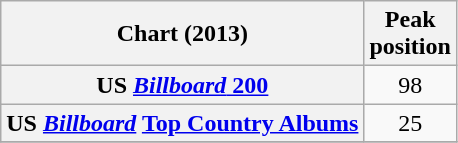<table class="wikitable plainrowheaders">
<tr>
<th>Chart (2013)</th>
<th>Peak<br>position</th>
</tr>
<tr>
<th scope="row">US <a href='#'><em>Billboard</em> 200</a></th>
<td align="center">98</td>
</tr>
<tr>
<th scope="row">US <em><a href='#'>Billboard</a></em> <a href='#'>Top Country Albums</a></th>
<td align="center">25</td>
</tr>
<tr>
</tr>
</table>
